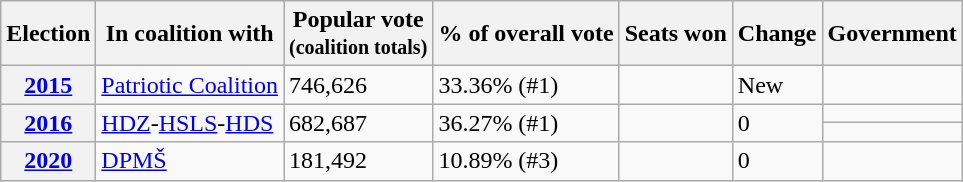<table class="wikitable">
<tr>
<th>Election</th>
<th>In coalition with</th>
<th>Popular vote<br><small>(coalition totals)</small></th>
<th>% of overall vote</th>
<th>Seats won</th>
<th>Change</th>
<th>Government</th>
</tr>
<tr>
<th><a href='#'>2015</a></th>
<td><a href='#'>Patriotic Coalition</a></td>
<td>746,626</td>
<td>33.36% (#1)</td>
<td></td>
<td>New</td>
<td></td>
</tr>
<tr>
<th rowspan=2><a href='#'>2016</a></th>
<td rowspan=2><a href='#'>HDZ</a>-<a href='#'>HSLS</a>-<a href='#'>HDS</a></td>
<td rowspan=2>682,687</td>
<td rowspan=2>36.27% (#1)</td>
<td rowspan=2></td>
<td rowspan=2> 0</td>
<td></td>
</tr>
<tr>
<td></td>
</tr>
<tr>
<th><a href='#'>2020</a></th>
<td><a href='#'>DPMŠ</a></td>
<td>181,492</td>
<td>10.89% (#3)</td>
<td></td>
<td> 0</td>
<td></td>
</tr>
</table>
